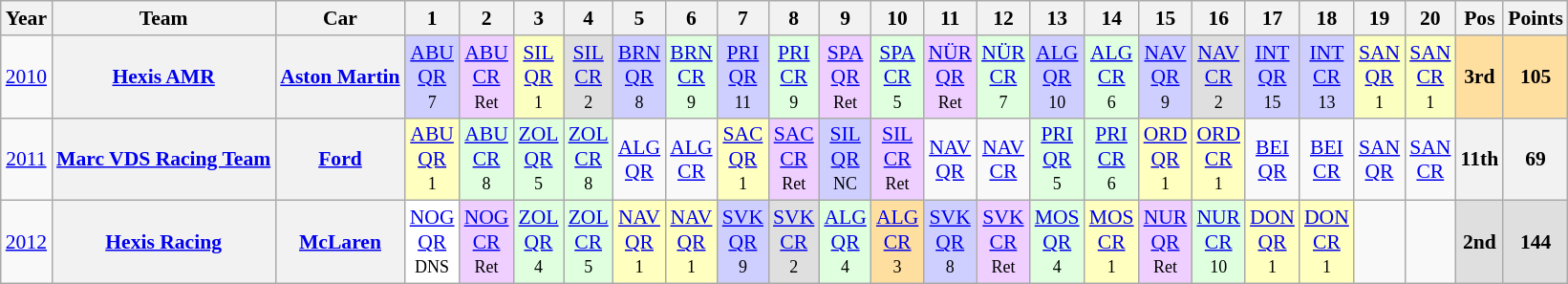<table class="wikitable" border="1" style="text-align:center; font-size:90%;">
<tr>
<th>Year</th>
<th>Team</th>
<th>Car</th>
<th>1</th>
<th>2</th>
<th>3</th>
<th>4</th>
<th>5</th>
<th>6</th>
<th>7</th>
<th>8</th>
<th>9</th>
<th>10</th>
<th>11</th>
<th>12</th>
<th>13</th>
<th>14</th>
<th>15</th>
<th>16</th>
<th>17</th>
<th>18</th>
<th>19</th>
<th>20</th>
<th>Pos</th>
<th>Points</th>
</tr>
<tr>
<td><a href='#'>2010</a></td>
<th><a href='#'>Hexis AMR</a></th>
<th><a href='#'>Aston Martin</a></th>
<td style="background:#CFCFFF;"><a href='#'>ABU<br>QR</a><br><small>7<br></small></td>
<td style="background:#EFCFFF;"><a href='#'>ABU<br>CR</a><br><small>Ret<br></small></td>
<td style="background:#FBFFBF;"><a href='#'>SIL<br>QR</a><br><small>1<br></small></td>
<td style="background:#DFDFDF;"><a href='#'>SIL<br>CR</a><br><small>2<br></small></td>
<td style="background:#CFCFFF;"><a href='#'>BRN<br>QR</a><br><small>8<br></small></td>
<td style="background:#DFFFDF;"><a href='#'>BRN<br>CR</a><br><small>9<br></small></td>
<td style="background:#CFCFFF;"><a href='#'>PRI<br>QR</a><br><small>11<br></small></td>
<td style="background:#DFFFDF;"><a href='#'>PRI<br>CR</a><br><small>9<br></small></td>
<td style="background:#EFCFFF;"><a href='#'>SPA<br>QR</a><br><small>Ret<br></small></td>
<td style="background:#DFFFDF;"><a href='#'>SPA<br>CR</a><br><small>5<br></small></td>
<td style="background:#EFCFFF;"><a href='#'>NÜR<br>QR</a><br><small>Ret<br></small></td>
<td style="background:#DFFFDF;"><a href='#'>NÜR<br>CR</a><br><small>7<br></small></td>
<td style="background:#CFCFFF;"><a href='#'>ALG<br>QR</a><br><small>10<br></small></td>
<td style="background:#DFFFDF;"><a href='#'>ALG<br>CR</a><br><small>6<br></small></td>
<td style="background:#CFCFFF;"><a href='#'>NAV<br>QR</a><br><small>9<br></small></td>
<td style="background:#DFDFDF;"><a href='#'>NAV<br>CR</a><br><small>2<br></small></td>
<td style="background:#CFCFFF;"><a href='#'>INT<br>QR</a><br><small>15<br></small></td>
<td style="background:#CFCFFF;"><a href='#'>INT<br>CR</a><br><small>13<br></small></td>
<td style="background:#FBFFBF;"><a href='#'>SAN<br>QR</a><br><small>1<br></small></td>
<td style="background:#FBFFBF;"><a href='#'>SAN<br>CR</a><br><small>1<br></small></td>
<td style="background:#FFDF9F;"><strong>3rd</strong></td>
<td style="background:#FFDF9F;"><strong>105</strong></td>
</tr>
<tr>
<td><a href='#'>2011</a></td>
<th><a href='#'>Marc VDS Racing Team</a></th>
<th><a href='#'>Ford</a></th>
<td style="background:#FFFFBF;"><a href='#'>ABU<br>QR</a><br><small>1<br></small></td>
<td style="background:#DFFFDF;"><a href='#'>ABU<br>CR</a><br><small>8<br></small></td>
<td style="background:#DFFFDF;"><a href='#'>ZOL<br>QR</a><br><small>5<br></small></td>
<td style="background:#DFFFDF;"><a href='#'>ZOL<br>CR</a><br><small>8<br></small></td>
<td><a href='#'>ALG<br>QR</a></td>
<td><a href='#'>ALG<br>CR</a></td>
<td style="background:#FFFFBF;"><a href='#'>SAC<br>QR</a><br><small>1<br></small></td>
<td style="background:#EFCFFF;"><a href='#'>SAC<br>CR</a><br><small>Ret<br></small></td>
<td style="background:#CFCFFF;"><a href='#'>SIL<br>QR</a><br><small>NC<br></small></td>
<td style="background:#EFCFFF;"><a href='#'>SIL<br>CR</a><br><small>Ret<br></small></td>
<td><a href='#'>NAV<br>QR</a></td>
<td><a href='#'>NAV<br>CR</a></td>
<td style="background:#DFFFDF;"><a href='#'>PRI<br>QR</a><br><small>5<br></small></td>
<td style="background:#DFFFDF;"><a href='#'>PRI<br>CR</a><br><small>6<br></small></td>
<td style="background:#FFFFBF;"><a href='#'>ORD<br>QR</a><br><small>1<br></small></td>
<td style="background:#FFFFBF;"><a href='#'>ORD<br>CR</a><br><small>1<br></small></td>
<td><a href='#'>BEI<br>QR</a></td>
<td><a href='#'>BEI<br>CR</a></td>
<td><a href='#'>SAN<br>QR</a></td>
<td><a href='#'>SAN<br>CR</a></td>
<th>11th</th>
<th>69</th>
</tr>
<tr>
<td><a href='#'>2012</a></td>
<th><a href='#'>Hexis Racing</a></th>
<th><a href='#'>McLaren</a></th>
<td style="background:#FFFFFF;"><a href='#'>NOG<br>QR</a><br><small>DNS<br></small></td>
<td style="background:#EFCFFF;"><a href='#'>NOG<br>CR</a><br><small>Ret<br></small></td>
<td style="background:#DFFFDF;"><a href='#'>ZOL<br>QR</a><br><small>4<br></small></td>
<td style="background:#DFFFDF;"><a href='#'>ZOL<br>CR</a><br><small>5<br></small></td>
<td style="background:#FFFFBF;"><a href='#'>NAV<br>QR</a><br><small>1<br></small></td>
<td style="background:#FFFFBF;"><a href='#'>NAV<br>QR</a><br><small>1<br></small></td>
<td style="background:#CFCFFF;"><a href='#'>SVK<br>QR</a><br><small>9<br></small></td>
<td style="background:#DFDFDF;"><a href='#'>SVK<br>CR</a><br><small>2<br></small></td>
<td style="background:#DFFFDF;"><a href='#'>ALG<br>QR</a><br><small>4<br></small></td>
<td style="background:#FFDF9F;"><a href='#'>ALG<br>CR</a><br><small>3<br></small></td>
<td style="background:#CFCFFF;"><a href='#'>SVK<br>QR</a><br><small>8<br></small></td>
<td style="background:#EFCFFF;"><a href='#'>SVK<br>CR</a><br><small>Ret<br></small></td>
<td style="background:#DFFFDF;"><a href='#'>MOS<br>QR</a><br><small>4<br></small></td>
<td style="background:#FFFFBF;"><a href='#'>MOS<br>CR</a><br><small>1<br></small></td>
<td style="background:#EFCFFF;"><a href='#'>NUR<br>QR</a><br><small>Ret<br></small></td>
<td style="background:#DFFFDF;"><a href='#'>NUR<br>CR</a><br><small>10<br></small></td>
<td style="background:#FFFFBF;"><a href='#'>DON<br>QR</a><br><small>1<br></small></td>
<td style="background:#FFFFBF;"><a href='#'>DON<br>CR</a><br><small>1<br></small></td>
<td></td>
<td></td>
<th style="background:#DFDFDF;">2nd</th>
<th style="background:#DFDFDF;">144</th>
</tr>
</table>
